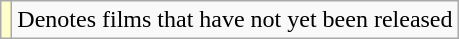<table class="wikitable sortable">
<tr>
<td style="background:#ffc;"></td>
<td>Denotes films that have not yet been released</td>
</tr>
</table>
